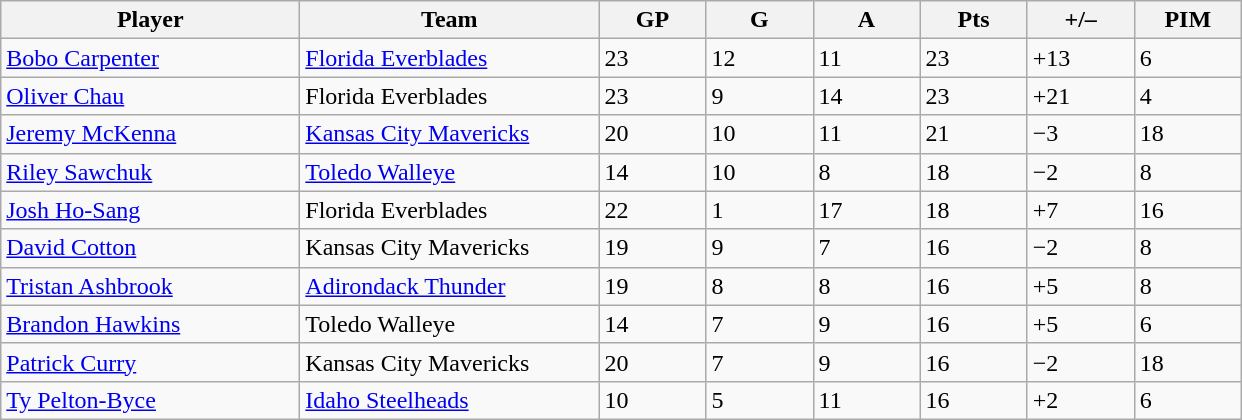<table class="wikitable sortable">
<tr>
<th style="width:12em">Player</th>
<th style="width:12em">Team</th>
<th style="width:4em">GP</th>
<th style="width:4em">G</th>
<th style="width:4em">A</th>
<th style="width:4em">Pts</th>
<th style="width:4em">+/–</th>
<th style="width:4em">PIM</th>
</tr>
<tr>
<td><a href='#'>Bobo Carpenter</a></td>
<td><a href='#'>Florida Everblades</a></td>
<td>23</td>
<td>12</td>
<td>11</td>
<td>23</td>
<td>+13</td>
<td>6</td>
</tr>
<tr>
<td><a href='#'>Oliver Chau</a></td>
<td>Florida Everblades</td>
<td>23</td>
<td>9</td>
<td>14</td>
<td>23</td>
<td>+21</td>
<td>4</td>
</tr>
<tr>
<td><a href='#'>Jeremy McKenna</a></td>
<td><a href='#'>Kansas City Mavericks</a></td>
<td>20</td>
<td>10</td>
<td>11</td>
<td>21</td>
<td>−3</td>
<td>18</td>
</tr>
<tr>
<td><a href='#'>Riley Sawchuk</a></td>
<td><a href='#'>Toledo Walleye</a></td>
<td>14</td>
<td>10</td>
<td>8</td>
<td>18</td>
<td>−2</td>
<td>8</td>
</tr>
<tr>
<td><a href='#'>Josh Ho-Sang</a></td>
<td>Florida Everblades</td>
<td>22</td>
<td>1</td>
<td>17</td>
<td>18</td>
<td>+7</td>
<td>16</td>
</tr>
<tr>
<td><a href='#'>David Cotton</a></td>
<td>Kansas City Mavericks</td>
<td>19</td>
<td>9</td>
<td>7</td>
<td>16</td>
<td>−2</td>
<td>8</td>
</tr>
<tr>
<td><a href='#'>Tristan Ashbrook</a></td>
<td><a href='#'>Adirondack Thunder</a></td>
<td>19</td>
<td>8</td>
<td>8</td>
<td>16</td>
<td>+5</td>
<td>8</td>
</tr>
<tr>
<td><a href='#'>Brandon Hawkins</a></td>
<td>Toledo Walleye</td>
<td>14</td>
<td>7</td>
<td>9</td>
<td>16</td>
<td>+5</td>
<td>6</td>
</tr>
<tr>
<td><a href='#'>Patrick Curry</a></td>
<td>Kansas City Mavericks</td>
<td>20</td>
<td>7</td>
<td>9</td>
<td>16</td>
<td>−2</td>
<td>18</td>
</tr>
<tr>
<td><a href='#'>Ty Pelton-Byce</a></td>
<td><a href='#'>Idaho Steelheads</a></td>
<td>10</td>
<td>5</td>
<td>11</td>
<td>16</td>
<td>+2</td>
<td>6</td>
</tr>
</table>
